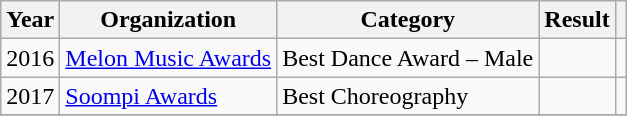<table class="wikitable plainrowheaders">
<tr>
<th scope="col">Year</th>
<th scope="col">Organization</th>
<th scope="col">Category</th>
<th scope="col">Result</th>
<th class="unsortable"></th>
</tr>
<tr>
<td>2016</td>
<td><a href='#'>Melon Music Awards</a></td>
<td>Best Dance Award – Male</td>
<td></td>
<td style="text-align:center;"></td>
</tr>
<tr>
<td>2017</td>
<td><a href='#'>Soompi Awards</a></td>
<td>Best Choreography</td>
<td></td>
<td style="text-align:center;"></td>
</tr>
<tr>
</tr>
</table>
